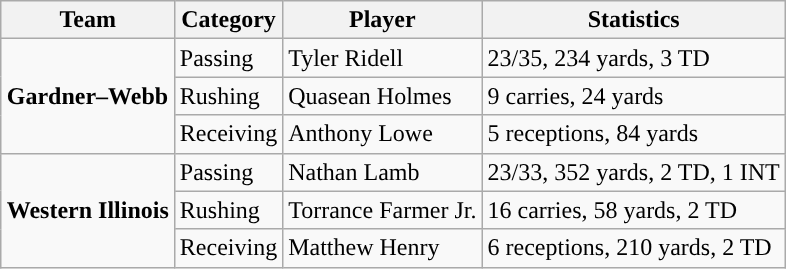<table class="wikitable" style="float: right;">
<tr>
<th>Team</th>
<th>Category</th>
<th>Player</th>
<th>Statistics</th>
</tr>
<tr>
<td rowspan=3><strong>Gardner–Webb</strong></td>
<td>Passing</td>
<td>Tyler Ridell</td>
<td>23/35, 234 yards, 3 TD</td>
</tr>
<tr>
<td>Rushing</td>
<td>Quasean Holmes</td>
<td>9 carries, 24 yards</td>
</tr>
<tr>
<td>Receiving</td>
<td>Anthony Lowe</td>
<td>5 receptions, 84 yards</td>
</tr>
<tr>
<td rowspan=3><strong>Western Illinois</strong></td>
<td>Passing</td>
<td>Nathan Lamb</td>
<td>23/33, 352 yards, 2 TD, 1 INT</td>
</tr>
<tr>
<td>Rushing</td>
<td>Torrance Farmer Jr.</td>
<td>16 carries, 58 yards, 2 TD</td>
</tr>
<tr>
<td>Receiving</td>
<td>Matthew Henry</td>
<td>6 receptions, 210 yards, 2 TD</td>
</tr>
</table>
